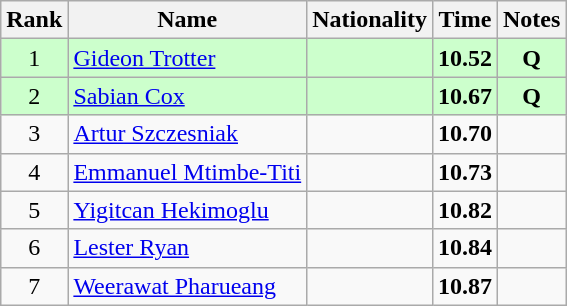<table class="wikitable sortable" style="text-align:center">
<tr>
<th>Rank</th>
<th>Name</th>
<th>Nationality</th>
<th>Time</th>
<th>Notes</th>
</tr>
<tr bgcolor=ccffcc>
<td>1</td>
<td align=left><a href='#'>Gideon Trotter</a></td>
<td align=left></td>
<td><strong>10.52</strong></td>
<td><strong>Q</strong></td>
</tr>
<tr bgcolor=ccffcc>
<td>2</td>
<td align=left><a href='#'>Sabian Cox</a></td>
<td align=left></td>
<td><strong>10.67</strong></td>
<td><strong>Q</strong></td>
</tr>
<tr>
<td>3</td>
<td align=left><a href='#'>Artur Szczesniak</a></td>
<td align=left></td>
<td><strong>10.70</strong></td>
<td></td>
</tr>
<tr>
<td>4</td>
<td align=left><a href='#'>Emmanuel Mtimbe-Titi</a></td>
<td align=left></td>
<td><strong>10.73</strong></td>
<td></td>
</tr>
<tr>
<td>5</td>
<td align=left><a href='#'>Yigitcan Hekimoglu</a></td>
<td align=left></td>
<td><strong>10.82</strong></td>
<td></td>
</tr>
<tr>
<td>6</td>
<td align=left><a href='#'>Lester Ryan</a></td>
<td align=left></td>
<td><strong>10.84</strong></td>
<td></td>
</tr>
<tr>
<td>7</td>
<td align=left><a href='#'>Weerawat Pharueang</a></td>
<td align=left></td>
<td><strong>10.87</strong></td>
<td></td>
</tr>
</table>
